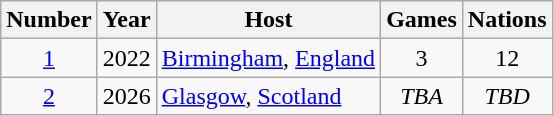<table class="wikitable" border="1">
<tr>
<th>Number</th>
<th>Year</th>
<th>Host</th>
<th>Games</th>
<th>Nations</th>
</tr>
<tr>
<td align=center><a href='#'>1</a></td>
<td align=center>2022</td>
<td> <a href='#'>Birmingham</a>, <a href='#'>England</a></td>
<td align=center>3</td>
<td align=center>12</td>
</tr>
<tr>
<td align=center><a href='#'>2</a></td>
<td align=center>2026</td>
<td> <a href='#'>Glasgow</a>, <a href='#'>Scotland</a></td>
<td align=center><em>TBA</em></td>
<td align=center><em>TBD</em></td>
</tr>
</table>
